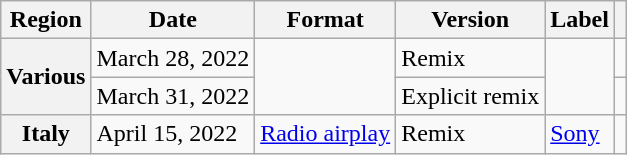<table class="wikitable sortable plainrowheaders">
<tr>
<th scope="col">Region</th>
<th scope="col">Date</th>
<th scope="col">Format</th>
<th scope="col">Version</th>
<th scope="col">Label</th>
<th scope="col"></th>
</tr>
<tr>
<th scope="row" rowspan="2">Various</th>
<td>March 28, 2022</td>
<td rowspan="2"></td>
<td>Remix</td>
<td rowspan="2"></td>
<td align="center"></td>
</tr>
<tr>
<td>March 31, 2022</td>
<td>Explicit remix</td>
<td align="center"></td>
</tr>
<tr>
<th scope="row">Italy</th>
<td>April 15, 2022</td>
<td><a href='#'>Radio airplay</a></td>
<td>Remix</td>
<td><a href='#'>Sony</a></td>
<td style="text-align:center;"></td>
</tr>
</table>
